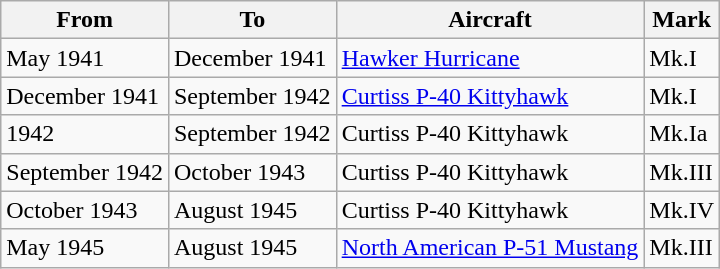<table class="wikitable">
<tr>
<th>From</th>
<th>To</th>
<th>Aircraft</th>
<th>Mark</th>
</tr>
<tr>
<td>May 1941</td>
<td>December 1941</td>
<td><a href='#'>Hawker Hurricane</a></td>
<td>Mk.I</td>
</tr>
<tr>
<td>December 1941</td>
<td>September 1942</td>
<td><a href='#'>Curtiss P-40 Kittyhawk</a></td>
<td>Mk.I</td>
</tr>
<tr>
<td>1942</td>
<td>September 1942</td>
<td>Curtiss P-40 Kittyhawk</td>
<td>Mk.Ia</td>
</tr>
<tr>
<td>September 1942</td>
<td>October 1943</td>
<td>Curtiss P-40 Kittyhawk</td>
<td>Mk.III</td>
</tr>
<tr>
<td>October 1943</td>
<td>August 1945</td>
<td>Curtiss P-40 Kittyhawk</td>
<td>Mk.IV</td>
</tr>
<tr>
<td>May 1945</td>
<td>August 1945</td>
<td><a href='#'>North American P-51 Mustang</a></td>
<td>Mk.III</td>
</tr>
</table>
